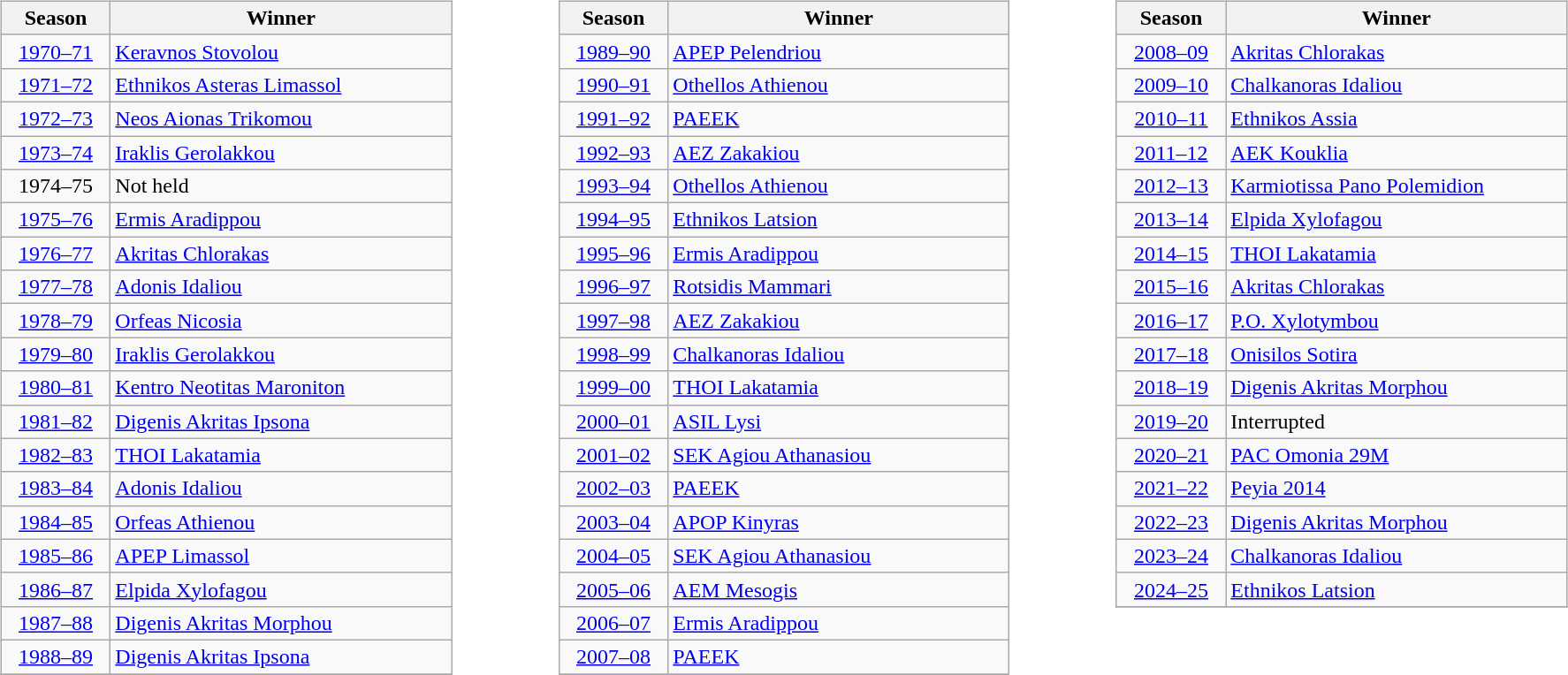<table>
<tr>
<td valign="top" width=25%><br><table class="wikitable" style="text-align:left style="font-size:90%">
<tr>
<th width="75">Season</th>
<th width="250">Winner</th>
</tr>
<tr>
<td align="center"><a href='#'>1970–71</a></td>
<td><a href='#'>Keravnos Stovolou</a></td>
</tr>
<tr>
<td align="center"><a href='#'>1971–72</a></td>
<td><a href='#'>Ethnikos Asteras Limassol</a></td>
</tr>
<tr>
<td align="center"><a href='#'>1972–73</a></td>
<td><a href='#'>Neos Aionas Trikomou</a></td>
</tr>
<tr>
<td align="center"><a href='#'>1973–74</a></td>
<td><a href='#'>Iraklis Gerolakkou</a></td>
</tr>
<tr>
<td align="center">1974–75</td>
<td>Not held</td>
</tr>
<tr>
<td align="center"><a href='#'>1975–76</a></td>
<td><a href='#'>Ermis Aradippou</a></td>
</tr>
<tr>
<td align="center"><a href='#'>1976–77</a></td>
<td><a href='#'>Akritas Chlorakas</a></td>
</tr>
<tr>
<td align="center"><a href='#'>1977–78</a></td>
<td><a href='#'>Adonis Idaliou</a></td>
</tr>
<tr>
<td align="center"><a href='#'>1978–79</a></td>
<td><a href='#'>Orfeas Nicosia</a></td>
</tr>
<tr>
<td align="center"><a href='#'>1979–80</a></td>
<td><a href='#'>Iraklis Gerolakkou</a></td>
</tr>
<tr>
<td align="center"><a href='#'>1980–81</a></td>
<td><a href='#'>Kentro Neotitas Maroniton</a></td>
</tr>
<tr>
<td align="center"><a href='#'>1981–82</a></td>
<td><a href='#'>Digenis Akritas Ipsona</a></td>
</tr>
<tr>
<td align="center"><a href='#'>1982–83</a></td>
<td><a href='#'>THOI Lakatamia</a></td>
</tr>
<tr>
<td align="center"><a href='#'>1983–84</a></td>
<td><a href='#'>Adonis Idaliou</a></td>
</tr>
<tr>
<td align="center"><a href='#'>1984–85</a></td>
<td><a href='#'>Orfeas Athienou</a></td>
</tr>
<tr>
<td align="center"><a href='#'>1985–86</a></td>
<td><a href='#'>APEP Limassol</a></td>
</tr>
<tr>
<td align="center"><a href='#'>1986–87</a></td>
<td><a href='#'>Elpida Xylofagou</a></td>
</tr>
<tr>
<td align="center"><a href='#'>1987–88</a></td>
<td><a href='#'>Digenis Akritas Morphou</a></td>
</tr>
<tr>
<td align="center"><a href='#'>1988–89</a></td>
<td><a href='#'>Digenis Akritas Ipsona</a></td>
</tr>
<tr>
</tr>
</table>
</td>
<td valign="top" width=25%><br><table class="wikitable" style="text-align:left style="font-size:90%">
<tr>
<th width="75">Season</th>
<th width="250">Winner</th>
</tr>
<tr>
<td align="center"><a href='#'>1989–90</a></td>
<td><a href='#'>APEP Pelendriou</a></td>
</tr>
<tr>
<td align="center"><a href='#'>1990–91</a></td>
<td><a href='#'>Othellos Athienou</a></td>
</tr>
<tr>
<td align="center"><a href='#'>1991–92</a></td>
<td><a href='#'>PAEEK</a></td>
</tr>
<tr>
<td align="center"><a href='#'>1992–93</a></td>
<td><a href='#'>AEZ Zakakiou</a></td>
</tr>
<tr>
<td align="center"><a href='#'>1993–94</a></td>
<td><a href='#'>Othellos Athienou</a></td>
</tr>
<tr>
<td align="center"><a href='#'>1994–95</a></td>
<td><a href='#'>Ethnikos Latsion</a></td>
</tr>
<tr>
<td align="center"><a href='#'>1995–96</a></td>
<td><a href='#'>Ermis Aradippou</a></td>
</tr>
<tr>
<td align="center"><a href='#'>1996–97</a></td>
<td><a href='#'>Rotsidis Mammari</a></td>
</tr>
<tr>
<td align="center"><a href='#'>1997–98</a></td>
<td><a href='#'>AEZ Zakakiou</a></td>
</tr>
<tr>
<td align="center"><a href='#'>1998–99</a></td>
<td><a href='#'>Chalkanoras Idaliou</a></td>
</tr>
<tr>
<td align="center"><a href='#'>1999–00</a></td>
<td><a href='#'>THOI Lakatamia</a></td>
</tr>
<tr>
<td align="center"><a href='#'>2000–01</a></td>
<td><a href='#'>ASIL Lysi</a></td>
</tr>
<tr>
<td align="center"><a href='#'>2001–02</a></td>
<td><a href='#'>SEK Agiou Athanasiou</a></td>
</tr>
<tr>
<td align="center"><a href='#'>2002–03</a></td>
<td><a href='#'>PAEEK</a></td>
</tr>
<tr>
<td align="center"><a href='#'>2003–04</a></td>
<td><a href='#'>APOP Kinyras</a></td>
</tr>
<tr>
<td align="center"><a href='#'>2004–05</a></td>
<td><a href='#'>SEK Agiou Athanasiou</a></td>
</tr>
<tr>
<td align="center"><a href='#'>2005–06</a></td>
<td><a href='#'>AEM Mesogis</a></td>
</tr>
<tr>
<td align="center"><a href='#'>2006–07</a></td>
<td><a href='#'>Ermis Aradippou</a></td>
</tr>
<tr>
<td align="center"><a href='#'>2007–08</a></td>
<td><a href='#'>PAEEK</a></td>
</tr>
<tr>
</tr>
</table>
</td>
<td valign="top" width=25%><br><table class="wikitable" style="text-align:left style="font-size:90%">
<tr>
<th width="75">Season</th>
<th width="250">Winner</th>
</tr>
<tr>
<td align="center"><a href='#'>2008–09</a></td>
<td><a href='#'>Akritas Chlorakas</a></td>
</tr>
<tr>
<td align="center"><a href='#'>2009–10</a></td>
<td><a href='#'>Chalkanoras Idaliou</a></td>
</tr>
<tr>
<td align="center"><a href='#'>2010–11</a></td>
<td><a href='#'>Ethnikos Assia</a></td>
</tr>
<tr>
<td align="center"><a href='#'>2011–12</a></td>
<td><a href='#'>AEK Kouklia</a></td>
</tr>
<tr>
<td align="center"><a href='#'>2012–13</a></td>
<td><a href='#'>Karmiotissa Pano Polemidion</a></td>
</tr>
<tr>
<td align="center"><a href='#'>2013–14</a></td>
<td><a href='#'>Elpida Xylofagou</a></td>
</tr>
<tr>
<td align="center"><a href='#'>2014–15</a></td>
<td><a href='#'>THOI Lakatamia</a></td>
</tr>
<tr>
<td align="center"><a href='#'>2015–16</a></td>
<td><a href='#'>Akritas Chlorakas</a></td>
</tr>
<tr>
<td align="center"><a href='#'>2016–17</a></td>
<td><a href='#'>P.O. Xylotymbou</a></td>
</tr>
<tr>
<td align="center"><a href='#'>2017–18</a></td>
<td><a href='#'>Onisilos Sotira</a></td>
</tr>
<tr>
<td align="center"><a href='#'>2018–19</a></td>
<td><a href='#'>Digenis Akritas Morphou</a></td>
</tr>
<tr>
<td align="center"><a href='#'>2019–20</a></td>
<td>Interrupted</td>
</tr>
<tr>
<td align="center"><a href='#'>2020–21</a></td>
<td><a href='#'>PAC Omonia 29M</a></td>
</tr>
<tr>
<td align="center"><a href='#'>2021–22</a></td>
<td><a href='#'>Peyia 2014</a></td>
</tr>
<tr>
<td align="center"><a href='#'>2022–23</a></td>
<td><a href='#'>Digenis Akritas Morphou</a></td>
</tr>
<tr>
<td align="center"><a href='#'>2023–24</a></td>
<td><a href='#'>Chalkanoras Idaliou</a></td>
</tr>
<tr>
<td align="center"><a href='#'>2024–25</a></td>
<td><a href='#'>Ethnikos Latsion</a></td>
</tr>
<tr>
</tr>
</table>
</td>
</tr>
</table>
